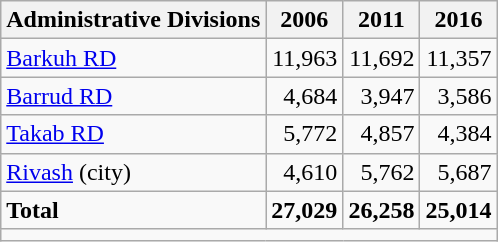<table class="wikitable">
<tr>
<th>Administrative Divisions</th>
<th>2006</th>
<th>2011</th>
<th>2016</th>
</tr>
<tr>
<td><a href='#'>Barkuh RD</a></td>
<td style="text-align: right;">11,963</td>
<td style="text-align: right;">11,692</td>
<td style="text-align: right;">11,357</td>
</tr>
<tr>
<td><a href='#'>Barrud RD</a></td>
<td style="text-align: right;">4,684</td>
<td style="text-align: right;">3,947</td>
<td style="text-align: right;">3,586</td>
</tr>
<tr>
<td><a href='#'>Takab RD</a></td>
<td style="text-align: right;">5,772</td>
<td style="text-align: right;">4,857</td>
<td style="text-align: right;">4,384</td>
</tr>
<tr>
<td><a href='#'>Rivash</a> (city)</td>
<td style="text-align: right;">4,610</td>
<td style="text-align: right;">5,762</td>
<td style="text-align: right;">5,687</td>
</tr>
<tr>
<td><strong>Total</strong></td>
<td style="text-align: right;"><strong>27,029</strong></td>
<td style="text-align: right;"><strong>26,258</strong></td>
<td style="text-align: right;"><strong>25,014</strong></td>
</tr>
<tr>
<td colspan=4></td>
</tr>
</table>
